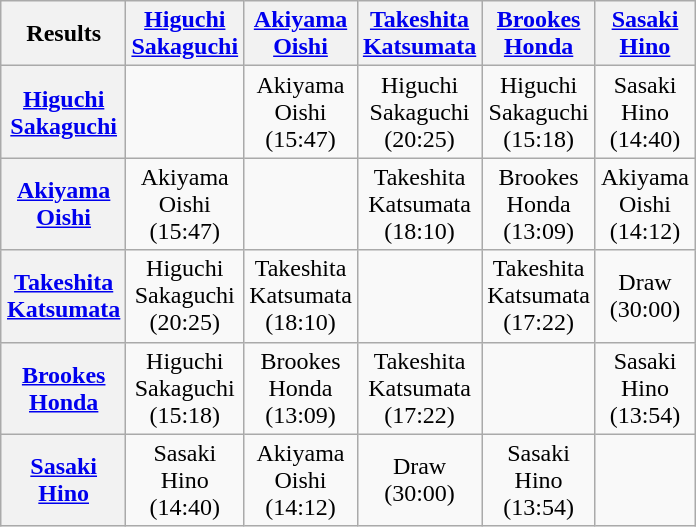<table class="wikitable" style="text-align:center; margin: 1em auto 1em auto">
<tr align="center">
<th>Results</th>
<th><a href='#'>Higuchi</a><br><a href='#'>Sakaguchi</a></th>
<th><a href='#'>Akiyama</a><br><a href='#'>Oishi</a></th>
<th><a href='#'>Takeshita</a><br><a href='#'>Katsumata</a></th>
<th><a href='#'>Brookes</a><br><a href='#'>Honda</a></th>
<th><a href='#'>Sasaki</a><br><a href='#'>Hino</a></th>
</tr>
<tr align="center">
<th><a href='#'>Higuchi</a><br><a href='#'>Sakaguchi</a></th>
<td></td>
<td>Akiyama<br>Oishi<br>(15:47)</td>
<td>Higuchi<br>Sakaguchi<br>(20:25)</td>
<td>Higuchi<br>Sakaguchi<br>(15:18)</td>
<td>Sasaki<br>Hino<br>(14:40)</td>
</tr>
<tr align="center">
<th><a href='#'>Akiyama</a><br><a href='#'>Oishi</a></th>
<td>Akiyama<br>Oishi<br>(15:47)</td>
<td></td>
<td>Takeshita<br>Katsumata<br>(18:10)</td>
<td>Brookes<br>Honda<br>(13:09)</td>
<td>Akiyama<br>Oishi<br>(14:12)</td>
</tr>
<tr align="center">
<th><a href='#'>Takeshita</a><br><a href='#'>Katsumata</a></th>
<td>Higuchi<br>Sakaguchi<br>(20:25)</td>
<td>Takeshita<br>Katsumata<br>(18:10)</td>
<td></td>
<td>Takeshita<br>Katsumata<br>(17:22)</td>
<td>Draw<br>(30:00)</td>
</tr>
<tr align="center">
<th><a href='#'>Brookes</a><br><a href='#'>Honda</a></th>
<td>Higuchi<br>Sakaguchi<br>(15:18)</td>
<td>Brookes<br>Honda<br>(13:09)</td>
<td>Takeshita<br>Katsumata<br>(17:22)</td>
<td></td>
<td>Sasaki<br>Hino<br>(13:54)</td>
</tr>
<tr align="center">
<th><a href='#'>Sasaki</a><br><a href='#'>Hino</a></th>
<td>Sasaki<br>Hino<br>(14:40)</td>
<td>Akiyama<br>Oishi<br>(14:12)</td>
<td>Draw<br>(30:00)</td>
<td>Sasaki<br>Hino<br>(13:54)</td>
<td></td>
</tr>
</table>
